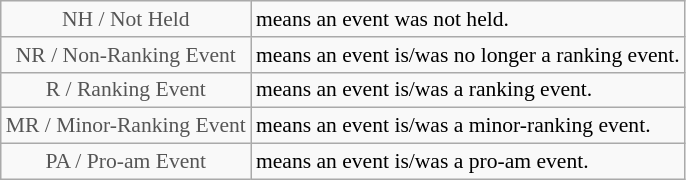<table class="wikitable" style="font-size:90%">
<tr>
<td style="text-align:center; color:#555555;" colspan="4">NH / Not Held</td>
<td>means an event was not held.</td>
</tr>
<tr>
<td style="text-align:center; color:#555555;" colspan="4">NR / Non-Ranking Event</td>
<td>means an event is/was no longer a ranking event.</td>
</tr>
<tr>
<td style="text-align:center; color:#555555;" colspan="4">R / Ranking Event</td>
<td>means an event is/was a ranking event.</td>
</tr>
<tr>
<td style="text-align:center; color:#555555;" colspan="4">MR / Minor-Ranking Event</td>
<td>means an event is/was a minor-ranking event.</td>
</tr>
<tr>
<td style="text-align:center; color:#555555;" colspan="4">PA / Pro-am Event</td>
<td>means an event is/was a pro-am event.</td>
</tr>
</table>
